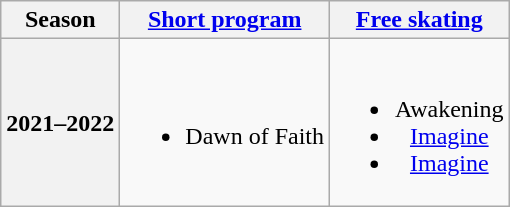<table class=wikitable style=text-align:center>
<tr>
<th>Season</th>
<th><a href='#'>Short program</a></th>
<th><a href='#'>Free skating</a></th>
</tr>
<tr>
<th>2021–2022 <br> </th>
<td><br><ul><li>Dawn of Faith <br></li></ul></td>
<td><br><ul><li>Awakening <br> </li><li><a href='#'>Imagine</a> <br> </li><li><a href='#'>Imagine</a> <br> </li></ul></td>
</tr>
</table>
